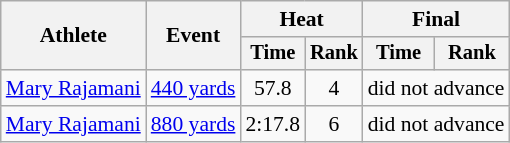<table class="wikitable" style="font-size:90%">
<tr>
<th rowspan=2>Athlete</th>
<th rowspan=2>Event</th>
<th colspan=2>Heat</th>
<th colspan=2>Final</th>
</tr>
<tr style="font-size:95%">
<th>Time</th>
<th>Rank</th>
<th>Time</th>
<th>Rank</th>
</tr>
<tr align=center>
<td align=left><a href='#'>Mary Rajamani</a></td>
<td align=left><a href='#'>440 yards</a></td>
<td>57.8</td>
<td>4</td>
<td colspan=2>did not advance</td>
</tr>
<tr align=center>
<td align=left><a href='#'>Mary Rajamani</a></td>
<td align=left><a href='#'>880 yards</a></td>
<td>2:17.8</td>
<td>6</td>
<td colspan=2>did not advance</td>
</tr>
</table>
